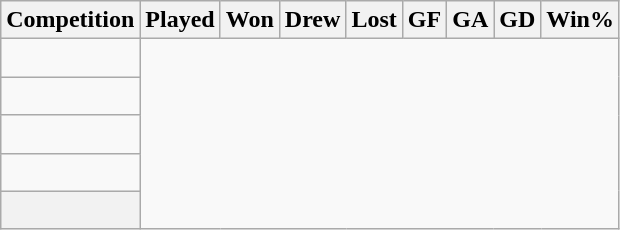<table class="wikitable sortable" style="text-align: center;">
<tr>
<th>Competition</th>
<th>Played</th>
<th>Won</th>
<th>Drew</th>
<th>Lost</th>
<th>GF</th>
<th>GA</th>
<th>GD</th>
<th>Win%</th>
</tr>
<tr>
<td align=left><br></td>
</tr>
<tr>
<td align=left><br></td>
</tr>
<tr>
<td align=left><br></td>
</tr>
<tr>
<td align=left><br></td>
</tr>
<tr class="sortbottom">
<th><br></th>
</tr>
</table>
